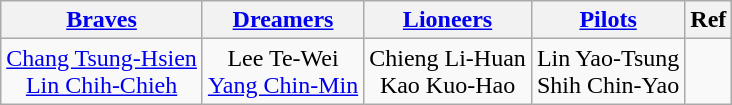<table class="wikitable"  style="text-align:center;">
<tr>
<th><a href='#'>Braves</a></th>
<th><a href='#'>Dreamers</a></th>
<th><a href='#'>Lioneers</a></th>
<th><a href='#'>Pilots</a></th>
<th class=unsortable>Ref</th>
</tr>
<tr>
<td><a href='#'>Chang Tsung-Hsien</a><br><a href='#'>Lin Chih-Chieh</a></td>
<td>Lee Te-Wei<br><a href='#'>Yang Chin-Min</a></td>
<td>Chieng Li-Huan<br>Kao Kuo-Hao</td>
<td>Lin Yao-Tsung<br>Shih Chin-Yao</td>
<td style="text-align:center;"></td>
</tr>
</table>
